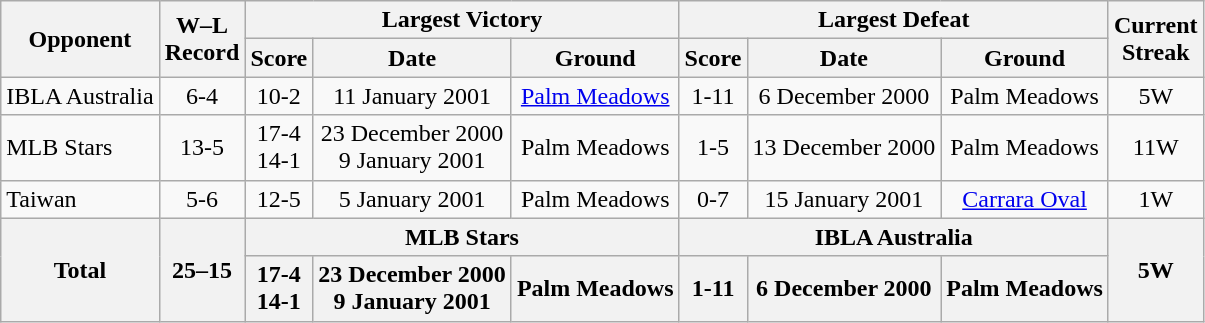<table class="wikitable" style="text-align:center">
<tr>
<th rowspan=2>Opponent</th>
<th rowspan=2>W–L<br>Record</th>
<th colspan=3>Largest Victory</th>
<th colspan=3>Largest Defeat</th>
<th rowspan=2>Current<br>Streak</th>
</tr>
<tr>
<th>Score</th>
<th>Date</th>
<th>Ground</th>
<th>Score</th>
<th>Date</th>
<th>Ground</th>
</tr>
<tr>
<td align=left>IBLA Australia</td>
<td>6-4</td>
<td>10-2</td>
<td>11 January 2001</td>
<td><a href='#'>Palm Meadows</a></td>
<td>1-11</td>
<td>6 December 2000</td>
<td>Palm Meadows</td>
<td>5W</td>
</tr>
<tr>
<td align=left>MLB Stars</td>
<td>13-5</td>
<td>17-4<br>14-1</td>
<td>23 December 2000<br>9 January 2001</td>
<td>Palm Meadows</td>
<td>1-5</td>
<td>13 December 2000</td>
<td>Palm Meadows</td>
<td>11W</td>
</tr>
<tr>
<td align=left>Taiwan</td>
<td>5-6</td>
<td>12-5</td>
<td>5 January 2001</td>
<td>Palm Meadows</td>
<td>0-7</td>
<td>15 January 2001</td>
<td><a href='#'>Carrara Oval</a></td>
<td>1W</td>
</tr>
<tr>
<th rowspan=2 align=left>Total</th>
<th rowspan=2>25–15</th>
<th colspan=3>MLB Stars</th>
<th colspan=3>IBLA Australia</th>
<th rowspan=2>5W</th>
</tr>
<tr>
<th>17-4<br>14-1</th>
<th>23 December 2000<br>9 January 2001</th>
<th>Palm Meadows</th>
<th>1-11</th>
<th>6 December 2000</th>
<th>Palm Meadows</th>
</tr>
</table>
